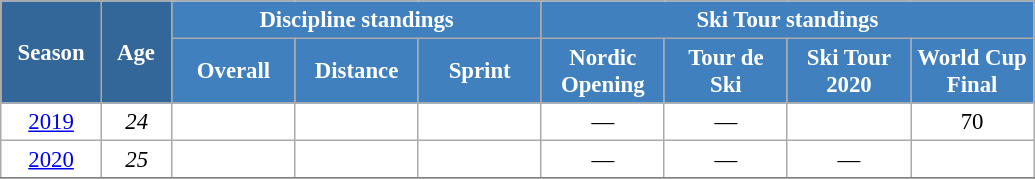<table class="wikitable" style="font-size:95%; text-align:center; border:grey solid 1px; border-collapse:collapse; background:#ffffff;">
<tr>
<th style="background-color:#369; color:white; width:60px;" rowspan="2"> Season </th>
<th style="background-color:#369; color:white; width:40px;" rowspan="2"> Age </th>
<th style="background-color:#4180be; color:white;" colspan="3">Discipline standings</th>
<th style="background-color:#4180be; color:white;" colspan="4">Ski Tour standings</th>
</tr>
<tr>
<th style="background-color:#4180be; color:white; width:75px;">Overall</th>
<th style="background-color:#4180be; color:white; width:75px;">Distance</th>
<th style="background-color:#4180be; color:white; width:75px;">Sprint</th>
<th style="background-color:#4180be; color:white; width:75px;">Nordic<br>Opening</th>
<th style="background-color:#4180be; color:white; width:75px;">Tour de<br>Ski</th>
<th style="background-color:#4180be; color:white; width:75px;">Ski Tour<br>2020</th>
<th style="background-color:#4180be; color:white; width:75px;">World Cup<br>Final</th>
</tr>
<tr>
<td><a href='#'>2019</a></td>
<td><em>24</em></td>
<td></td>
<td></td>
<td></td>
<td>—</td>
<td>—</td>
<td></td>
<td>70</td>
</tr>
<tr>
<td><a href='#'>2020</a></td>
<td><em>25</em></td>
<td></td>
<td></td>
<td></td>
<td>—</td>
<td>—</td>
<td>—</td>
<td></td>
</tr>
<tr>
</tr>
</table>
